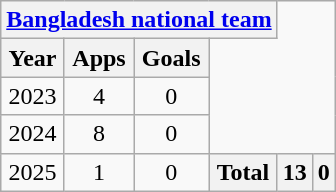<table class=wikitable style=text-align:center>
<tr>
<th colspan=4><a href='#'>Bangladesh national team</a></th>
</tr>
<tr>
<th>Year</th>
<th>Apps</th>
<th>Goals</th>
</tr>
<tr>
<td>2023</td>
<td>4</td>
<td>0</td>
</tr>
<tr>
<td>2024</td>
<td>8</td>
<td>0</td>
</tr>
<tr>
<td>2025</td>
<td>1</td>
<td>0</td>
<th colspan=1>Total</th>
<th>13</th>
<th>0</th>
</tr>
</table>
